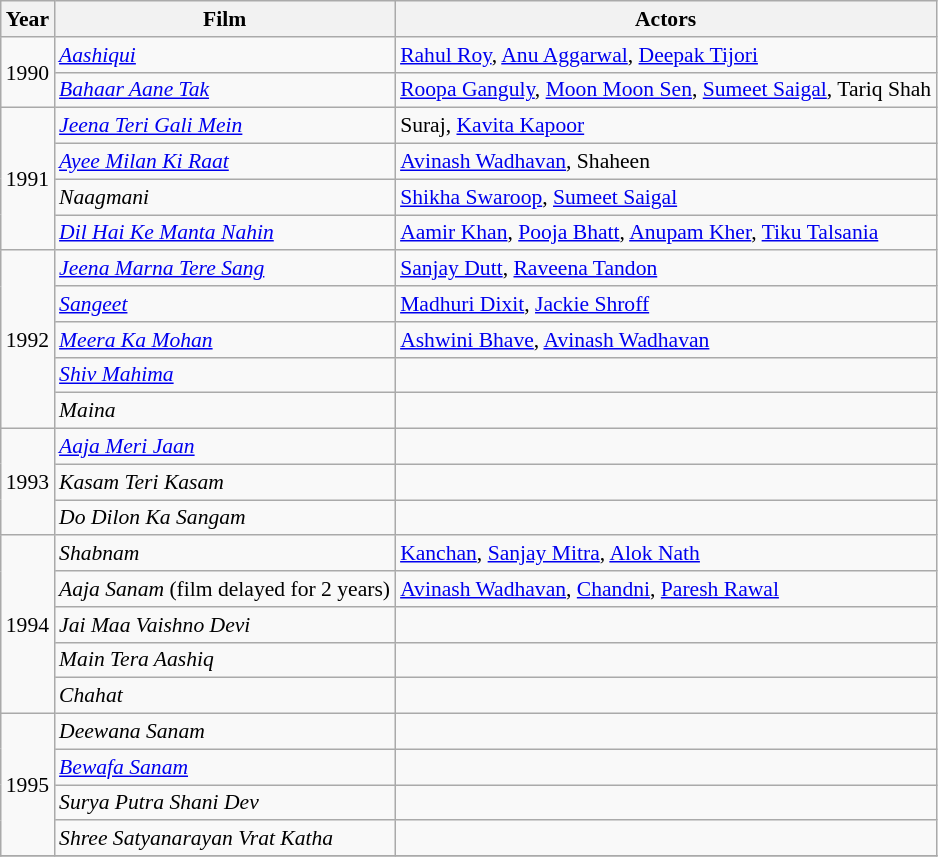<table class="wikitable" style="font-size:90%">
<tr>
<th>Year</th>
<th>Film</th>
<th>Actors</th>
</tr>
<tr>
<td rowspan="2">1990</td>
<td><em><a href='#'>Aashiqui</a></em></td>
<td><a href='#'>Rahul Roy</a>, <a href='#'>Anu Aggarwal</a>, <a href='#'>Deepak Tijori</a></td>
</tr>
<tr>
<td><em><a href='#'>Bahaar Aane Tak</a></em></td>
<td><a href='#'>Roopa Ganguly</a>, <a href='#'>Moon Moon Sen</a>, <a href='#'>Sumeet Saigal</a>, Tariq Shah</td>
</tr>
<tr>
<td rowspan="4">1991</td>
<td><em><a href='#'>Jeena Teri Gali Mein</a></em></td>
<td>Suraj, <a href='#'>Kavita Kapoor</a></td>
</tr>
<tr>
<td><em><a href='#'>Ayee Milan Ki Raat</a></em></td>
<td><a href='#'>Avinash Wadhavan</a>, Shaheen</td>
</tr>
<tr>
<td><em>Naagmani</em></td>
<td><a href='#'>Shikha Swaroop</a>, <a href='#'>Sumeet Saigal</a></td>
</tr>
<tr>
<td><em><a href='#'>Dil Hai Ke Manta Nahin</a></em></td>
<td><a href='#'>Aamir Khan</a>, <a href='#'>Pooja Bhatt</a>, <a href='#'>Anupam Kher</a>, <a href='#'>Tiku Talsania</a></td>
</tr>
<tr>
<td rowspan="5">1992</td>
<td><em><a href='#'>Jeena Marna Tere Sang</a></em></td>
<td><a href='#'>Sanjay Dutt</a>, <a href='#'>Raveena Tandon</a></td>
</tr>
<tr>
<td><em><a href='#'>Sangeet</a></em></td>
<td><a href='#'>Madhuri Dixit</a>, <a href='#'>Jackie Shroff</a></td>
</tr>
<tr>
<td><em><a href='#'>Meera Ka Mohan</a></em></td>
<td><a href='#'>Ashwini Bhave</a>, <a href='#'>Avinash Wadhavan</a></td>
</tr>
<tr>
<td><em><a href='#'>Shiv Mahima</a></em></td>
<td></td>
</tr>
<tr>
<td><em>Maina</em></td>
<td></td>
</tr>
<tr>
<td rowspan="3">1993</td>
<td><em><a href='#'>Aaja Meri Jaan</a></em></td>
<td></td>
</tr>
<tr>
<td><em>Kasam Teri Kasam</em></td>
<td></td>
</tr>
<tr>
<td><em>Do Dilon Ka Sangam</em></td>
<td></td>
</tr>
<tr>
<td rowspan="5">1994</td>
<td><em>Shabnam</em></td>
<td><a href='#'>Kanchan</a>, <a href='#'>Sanjay Mitra</a>, <a href='#'>Alok Nath</a></td>
</tr>
<tr>
<td><em>Aaja Sanam</em> (film delayed for 2 years)</td>
<td><a href='#'>Avinash Wadhavan</a>, <a href='#'>Chandni</a>, <a href='#'>Paresh Rawal</a></td>
</tr>
<tr>
<td><em>Jai Maa Vaishno Devi</em></td>
<td></td>
</tr>
<tr>
<td><em>Main Tera Aashiq</em></td>
<td></td>
</tr>
<tr>
<td><em>Chahat</em></td>
<td></td>
</tr>
<tr>
<td rowspan="4">1995</td>
<td><em>Deewana Sanam</em></td>
<td></td>
</tr>
<tr>
<td><em><a href='#'>Bewafa Sanam</a></em></td>
<td></td>
</tr>
<tr>
<td><em>Surya Putra Shani Dev</em></td>
<td></td>
</tr>
<tr>
<td><em>Shree Satyanarayan Vrat Katha</em></td>
<td></td>
</tr>
<tr>
</tr>
</table>
